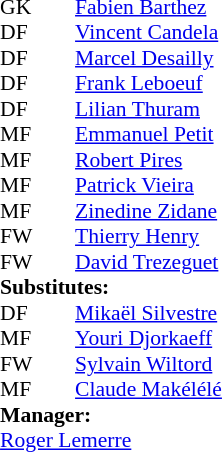<table style="font-size:90%; margin:0.2em auto;" cellspacing="0" cellpadding="0">
<tr>
<th width="25"></th>
<th width="25"></th>
</tr>
<tr>
<td>GK</td>
<td></td>
<td><a href='#'>Fabien Barthez</a></td>
</tr>
<tr>
<td>DF</td>
<td></td>
<td><a href='#'>Vincent Candela</a></td>
</tr>
<tr>
<td>DF</td>
<td></td>
<td><a href='#'>Marcel Desailly</a></td>
</tr>
<tr>
<td>DF</td>
<td></td>
<td><a href='#'>Frank Leboeuf</a></td>
</tr>
<tr>
<td>DF</td>
<td></td>
<td><a href='#'>Lilian Thuram</a></td>
</tr>
<tr>
<td>MF</td>
<td></td>
<td><a href='#'>Emmanuel Petit</a></td>
</tr>
<tr>
<td>MF</td>
<td></td>
<td><a href='#'>Robert Pires</a></td>
</tr>
<tr>
<td>MF</td>
<td></td>
<td><a href='#'>Patrick Vieira</a></td>
</tr>
<tr>
<td>MF</td>
<td></td>
<td><a href='#'>Zinedine Zidane</a></td>
</tr>
<tr>
<td>FW</td>
<td></td>
<td><a href='#'>Thierry Henry</a></td>
</tr>
<tr>
<td>FW</td>
<td></td>
<td><a href='#'>David Trezeguet</a></td>
</tr>
<tr>
<td colspan=4><strong>Substitutes:</strong></td>
</tr>
<tr>
<td>DF</td>
<td></td>
<td><a href='#'>Mikaël Silvestre</a></td>
<td></td>
</tr>
<tr>
<td>MF</td>
<td></td>
<td><a href='#'>Youri Djorkaeff</a></td>
<td></td>
</tr>
<tr>
<td>FW</td>
<td></td>
<td><a href='#'>Sylvain Wiltord</a></td>
<td></td>
</tr>
<tr>
<td>MF</td>
<td></td>
<td><a href='#'>Claude Makélélé</a></td>
<td></td>
</tr>
<tr>
</tr>
<tr>
<td colspan=4><strong>Manager:</strong></td>
</tr>
<tr>
<td colspan="4"> <a href='#'>Roger Lemerre</a></td>
</tr>
</table>
